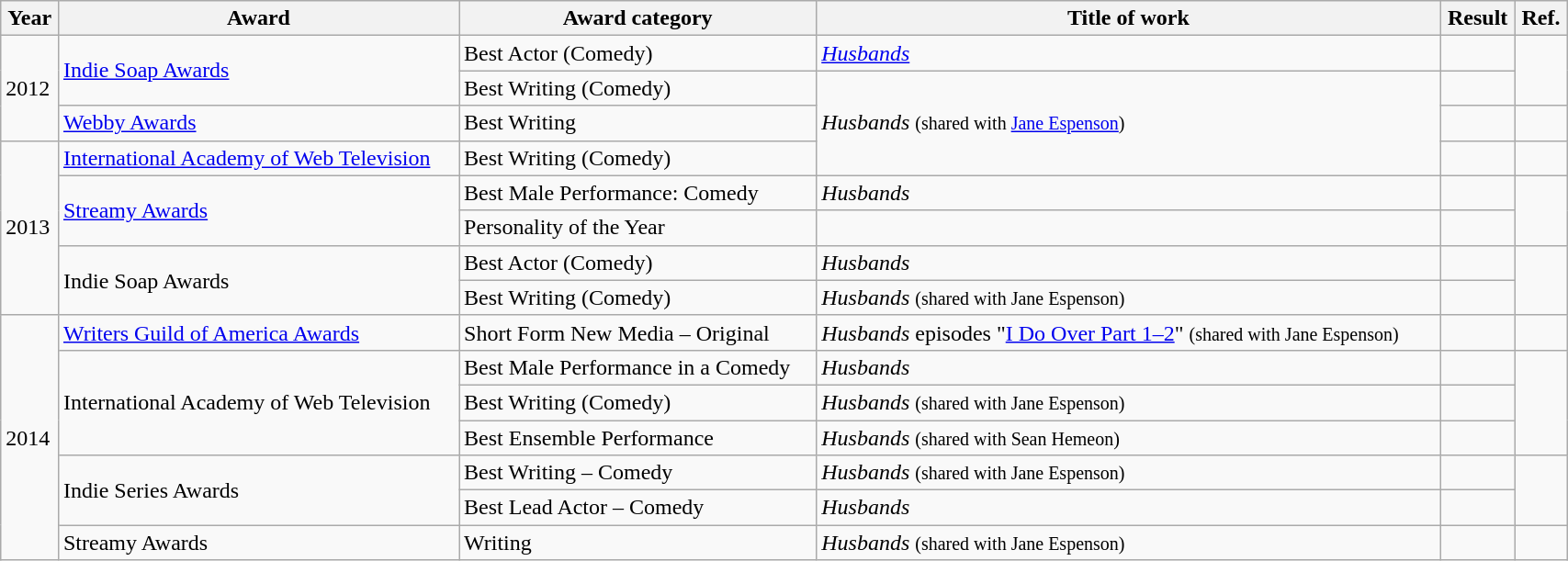<table class="wikitable sortable" style="width:90%;">
<tr>
<th>Year</th>
<th>Award</th>
<th>Award category</th>
<th>Title of work</th>
<th>Result</th>
<th>Ref.</th>
</tr>
<tr>
<td rowspan="3">2012</td>
<td rowspan="2"><a href='#'>Indie Soap Awards</a></td>
<td>Best Actor (Comedy)</td>
<td><em><a href='#'>Husbands</a></em></td>
<td></td>
<td rowspan="2"></td>
</tr>
<tr>
<td>Best Writing (Comedy)</td>
<td rowspan="3"><em>Husbands</em> <small>(shared with <a href='#'>Jane Espenson</a>)</small></td>
<td></td>
</tr>
<tr>
<td><a href='#'>Webby Awards</a></td>
<td>Best Writing</td>
<td></td>
<td></td>
</tr>
<tr>
<td rowspan="5">2013</td>
<td><a href='#'>International Academy of Web Television</a></td>
<td>Best Writing (Comedy)</td>
<td></td>
<td></td>
</tr>
<tr>
<td rowspan="2"><a href='#'>Streamy Awards</a></td>
<td>Best Male Performance: Comedy</td>
<td><em>Husbands</em></td>
<td></td>
<td rowspan="2"></td>
</tr>
<tr>
<td>Personality of the Year</td>
<td></td>
<td></td>
</tr>
<tr>
<td rowspan="2">Indie Soap Awards</td>
<td>Best Actor (Comedy)</td>
<td><em>Husbands</em></td>
<td></td>
<td rowspan="2"></td>
</tr>
<tr>
<td>Best Writing (Comedy)</td>
<td><em>Husbands</em> <small>(shared with Jane Espenson)</small></td>
<td></td>
</tr>
<tr>
<td rowspan="7">2014</td>
<td><a href='#'>Writers Guild of America Awards</a></td>
<td>Short Form New Media – Original</td>
<td><em>Husbands</em> episodes "<a href='#'>I Do Over Part 1–2</a>" <small>(shared with Jane Espenson)</small></td>
<td></td>
<td></td>
</tr>
<tr>
<td rowspan="3">International Academy of Web Television</td>
<td>Best Male Performance in a Comedy</td>
<td><em>Husbands</em></td>
<td></td>
<td rowspan="3"></td>
</tr>
<tr>
<td>Best Writing (Comedy)</td>
<td><em>Husbands</em> <small>(shared with Jane Espenson)</small></td>
<td></td>
</tr>
<tr>
<td>Best Ensemble Performance</td>
<td><em>Husbands</em> <small>(shared with Sean Hemeon)</small></td>
<td></td>
</tr>
<tr>
<td rowspan="2">Indie Series Awards</td>
<td>Best Writing – Comedy</td>
<td><em>Husbands</em> <small>(shared with Jane Espenson)</small></td>
<td></td>
<td rowspan="2"></td>
</tr>
<tr>
<td>Best Lead Actor – Comedy</td>
<td><em>Husbands</em></td>
<td></td>
</tr>
<tr>
<td>Streamy Awards</td>
<td>Writing</td>
<td><em>Husbands</em> <small>(shared with Jane Espenson)</small></td>
<td></td>
<td></td>
</tr>
</table>
